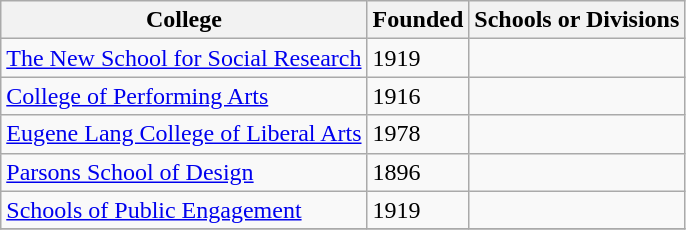<table class="wikitable">
<tr>
<th>College</th>
<th>Founded</th>
<th>Schools or Divisions</th>
</tr>
<tr>
<td><a href='#'>The New School for Social Research</a></td>
<td>1919</td>
<td></td>
</tr>
<tr>
<td><a href='#'>College of Performing Arts</a></td>
<td>1916</td>
<td></td>
</tr>
<tr>
<td><a href='#'>Eugene Lang College of Liberal Arts</a></td>
<td>1978</td>
<td></td>
</tr>
<tr>
<td><a href='#'>Parsons School of Design</a></td>
<td>1896</td>
<td></td>
</tr>
<tr>
<td><a href='#'>Schools of Public Engagement</a></td>
<td>1919</td>
<td></td>
</tr>
<tr>
</tr>
</table>
